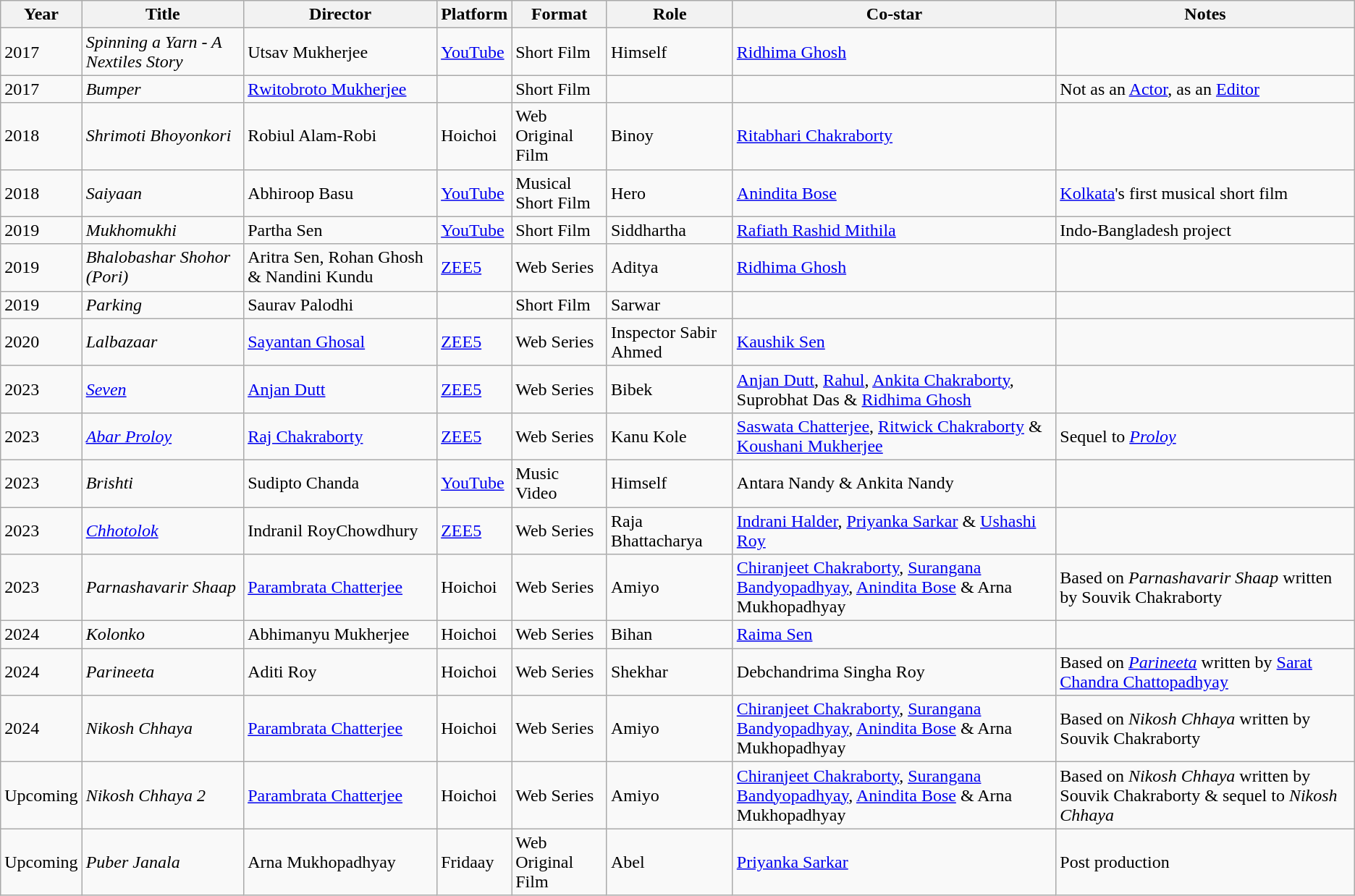<table class="wikitable sortable">
<tr>
<th>Year</th>
<th>Title</th>
<th>Director</th>
<th>Platform</th>
<th>Format</th>
<th>Role</th>
<th>Co-star</th>
<th>Notes</th>
</tr>
<tr>
<td>2017</td>
<td><em>Spinning a Yarn - A Nextiles Story</em></td>
<td>Utsav Mukherjee</td>
<td><a href='#'>YouTube</a></td>
<td>Short Film</td>
<td>Himself</td>
<td><a href='#'>Ridhima Ghosh</a></td>
<td></td>
</tr>
<tr>
<td>2017</td>
<td><em>Bumper</em></td>
<td><a href='#'>Rwitobroto Mukherjee</a></td>
<td></td>
<td>Short Film</td>
<td></td>
<td></td>
<td>Not as an <a href='#'>Actor</a>, as an <a href='#'>Editor</a></td>
</tr>
<tr>
<td>2018</td>
<td><em>Shrimoti Bhoyonkori</em></td>
<td>Robiul Alam-Robi</td>
<td>Hoichoi</td>
<td>Web Original Film</td>
<td>Binoy</td>
<td><a href='#'>Ritabhari Chakraborty</a></td>
<td></td>
</tr>
<tr>
<td>2018</td>
<td><em>Saiyaan</em></td>
<td>Abhiroop Basu</td>
<td><a href='#'>YouTube</a></td>
<td>Musical Short Film</td>
<td>Hero</td>
<td><a href='#'>Anindita Bose</a></td>
<td><a href='#'>Kolkata</a>'s first musical short film</td>
</tr>
<tr>
<td>2019</td>
<td><em>Mukhomukhi</em></td>
<td>Partha Sen</td>
<td><a href='#'>YouTube</a></td>
<td>Short Film</td>
<td>Siddhartha</td>
<td><a href='#'>Rafiath Rashid Mithila</a></td>
<td>Indo-Bangladesh project</td>
</tr>
<tr>
<td>2019</td>
<td><em>Bhalobashar Shohor (Pori)</em></td>
<td>Aritra Sen, Rohan Ghosh & Nandini Kundu</td>
<td><a href='#'>ZEE5</a></td>
<td>Web Series</td>
<td>Aditya</td>
<td><a href='#'>Ridhima Ghosh</a></td>
<td></td>
</tr>
<tr>
<td>2019</td>
<td><em>Parking</em></td>
<td>Saurav Palodhi</td>
<td></td>
<td>Short Film</td>
<td>Sarwar</td>
<td></td>
<td></td>
</tr>
<tr>
<td>2020</td>
<td><em>Lalbazaar</em></td>
<td><a href='#'>Sayantan Ghosal</a></td>
<td><a href='#'>ZEE5</a></td>
<td>Web Series</td>
<td>Inspector Sabir Ahmed</td>
<td><a href='#'>Kaushik Sen</a></td>
<td></td>
</tr>
<tr>
<td>2023</td>
<td><em><a href='#'>Seven</a></em></td>
<td><a href='#'>Anjan Dutt</a></td>
<td><a href='#'>ZEE5</a></td>
<td>Web Series</td>
<td>Bibek</td>
<td><a href='#'>Anjan Dutt</a>, <a href='#'>Rahul</a>, <a href='#'>Ankita Chakraborty</a>, Suprobhat Das & <a href='#'>Ridhima Ghosh</a></td>
<td></td>
</tr>
<tr>
<td>2023</td>
<td><em><a href='#'>Abar Proloy</a></em></td>
<td><a href='#'>Raj Chakraborty</a></td>
<td><a href='#'>ZEE5</a></td>
<td>Web Series</td>
<td>Kanu Kole</td>
<td><a href='#'>Saswata Chatterjee</a>, <a href='#'>Ritwick Chakraborty</a> & <a href='#'>Koushani Mukherjee</a></td>
<td>Sequel to <em><a href='#'>Proloy</a></em></td>
</tr>
<tr>
<td>2023</td>
<td><em>Brishti</em></td>
<td>Sudipto Chanda</td>
<td><a href='#'>YouTube</a></td>
<td>Music Video</td>
<td>Himself</td>
<td>Antara Nandy & Ankita Nandy</td>
<td></td>
</tr>
<tr>
<td>2023</td>
<td><em><a href='#'>Chhotolok</a></em></td>
<td>Indranil RoyChowdhury</td>
<td><a href='#'>ZEE5</a></td>
<td>Web Series</td>
<td>Raja Bhattacharya</td>
<td><a href='#'>Indrani Halder</a>, <a href='#'>Priyanka Sarkar</a> & <a href='#'>Ushashi Roy</a></td>
<td></td>
</tr>
<tr>
<td>2023</td>
<td><em>Parnashavarir Shaap</em></td>
<td><a href='#'>Parambrata Chatterjee</a></td>
<td>Hoichoi</td>
<td>Web Series</td>
<td>Amiyo</td>
<td><a href='#'>Chiranjeet Chakraborty</a>, <a href='#'>Surangana Bandyopadhyay</a>, <a href='#'>Anindita Bose</a> & Arna Mukhopadhyay</td>
<td>Based on <em>Parnashavarir Shaap</em> written by Souvik Chakraborty</td>
</tr>
<tr>
<td>2024</td>
<td><em>Kolonko</em></td>
<td>Abhimanyu Mukherjee</td>
<td>Hoichoi</td>
<td>Web Series</td>
<td>Bihan</td>
<td><a href='#'>Raima Sen</a></td>
<td></td>
</tr>
<tr>
<td>2024</td>
<td><em>Parineeta</em></td>
<td>Aditi Roy</td>
<td>Hoichoi</td>
<td>Web Series</td>
<td>Shekhar</td>
<td>Debchandrima Singha Roy</td>
<td>Based on <em><a href='#'>Parineeta</a></em> written by <a href='#'>Sarat Chandra Chattopadhyay</a></td>
</tr>
<tr>
<td>2024</td>
<td><em>Nikosh Chhaya</em></td>
<td><a href='#'>Parambrata Chatterjee</a></td>
<td>Hoichoi</td>
<td>Web Series</td>
<td>Amiyo</td>
<td><a href='#'>Chiranjeet Chakraborty</a>, <a href='#'>Surangana Bandyopadhyay</a>, <a href='#'>Anindita Bose</a> & Arna Mukhopadhyay</td>
<td>Based on <em>Nikosh Chhaya</em> written by Souvik Chakraborty</td>
</tr>
<tr>
<td>Upcoming</td>
<td><em>Nikosh Chhaya 2</em></td>
<td><a href='#'>Parambrata Chatterjee</a></td>
<td>Hoichoi</td>
<td>Web Series</td>
<td>Amiyo</td>
<td><a href='#'>Chiranjeet Chakraborty</a>, <a href='#'>Surangana Bandyopadhyay</a>, <a href='#'>Anindita Bose</a> & Arna Mukhopadhyay</td>
<td>Based on <em>Nikosh Chhaya</em> written by Souvik Chakraborty & sequel to <em>Nikosh Chhaya</em></td>
</tr>
<tr>
<td>Upcoming</td>
<td><em>Puber Janala</em></td>
<td>Arna Mukhopadhyay</td>
<td>Fridaay</td>
<td>Web Original Film</td>
<td>Abel</td>
<td><a href='#'>Priyanka Sarkar</a></td>
<td>Post production</td>
</tr>
</table>
